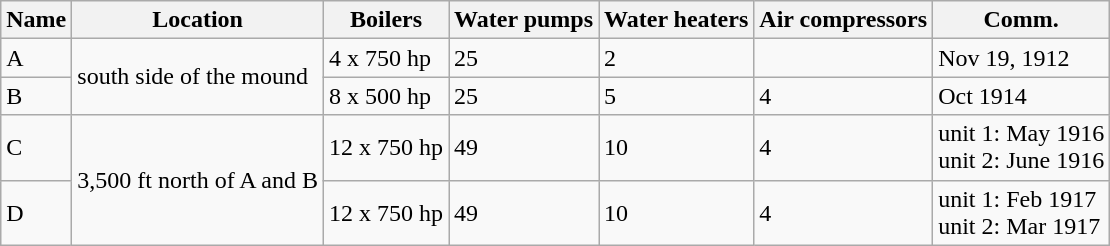<table class=wikitable>
<tr>
<th>Name</th>
<th>Location</th>
<th>Boilers</th>
<th>Water pumps</th>
<th>Water heaters</th>
<th>Air compressors</th>
<th>Comm.</th>
</tr>
<tr>
<td>A</td>
<td rowspan=2>south side of the mound</td>
<td>4 x 750 hp</td>
<td>25</td>
<td>2</td>
<td></td>
<td>Nov 19, 1912</td>
</tr>
<tr>
<td>B</td>
<td>8 x 500 hp</td>
<td>25</td>
<td>5</td>
<td>4</td>
<td>Oct 1914</td>
</tr>
<tr>
<td>C</td>
<td rowspan=2>3,500 ft north of A and B</td>
<td>12 x 750 hp</td>
<td>49</td>
<td>10</td>
<td>4</td>
<td>unit 1: May 1916<br>unit 2: June 1916</td>
</tr>
<tr>
<td>D</td>
<td>12 x 750 hp</td>
<td>49</td>
<td>10</td>
<td>4</td>
<td>unit 1: Feb 1917<br>unit 2: Mar 1917</td>
</tr>
</table>
